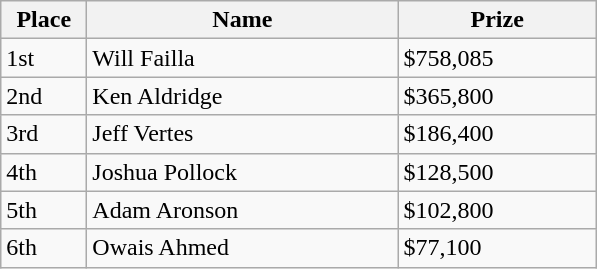<table class="wikitable">
<tr>
<th style="width:50px;">Place</th>
<th style="width:200px;">Name</th>
<th style="width:125px;">Prize</th>
</tr>
<tr>
<td>1st</td>
<td> Will Failla</td>
<td>$758,085</td>
</tr>
<tr>
<td>2nd</td>
<td> Ken Aldridge</td>
<td>$365,800</td>
</tr>
<tr>
<td>3rd</td>
<td> Jeff Vertes</td>
<td>$186,400</td>
</tr>
<tr>
<td>4th</td>
<td> Joshua Pollock</td>
<td>$128,500</td>
</tr>
<tr>
<td>5th</td>
<td> Adam Aronson</td>
<td>$102,800</td>
</tr>
<tr>
<td>6th</td>
<td> Owais Ahmed</td>
<td>$77,100</td>
</tr>
</table>
